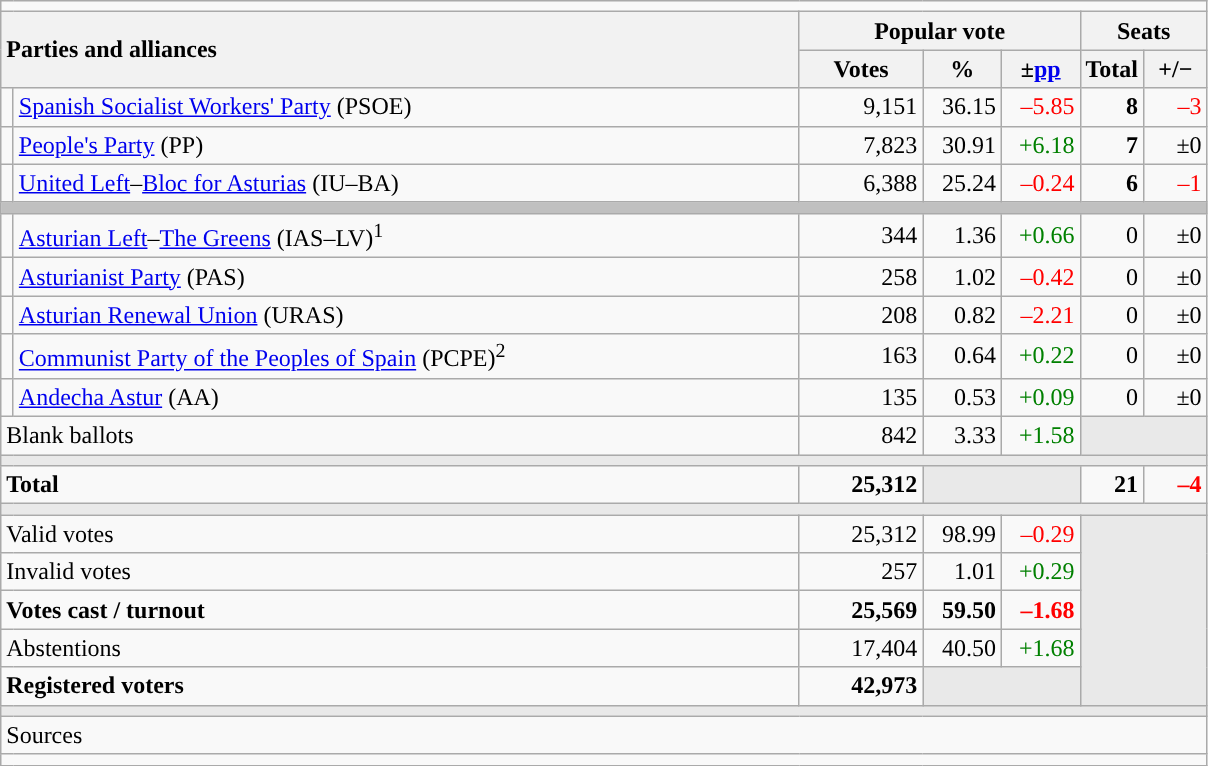<table class="wikitable" style="text-align:right;">
<tr>
<td colspan="7"></td>
</tr>
<tr>
<th style="text-align:left;" rowspan="2" colspan="2" width="525">Parties and alliances</th>
<th colspan="3">Popular vote</th>
<th colspan="2">Seats</th>
</tr>
<tr>
<th width="75">Votes</th>
<th width="45">%</th>
<th width="45">±<a href='#'>pp</a></th>
<th width="35">Total</th>
<th width="35">+/−</th>
</tr>
<tr>
<td width="1" style="color:inherit;background:"></td>
<td align="left"><a href='#'>Spanish Socialist Workers' Party</a> (PSOE)</td>
<td>9,151</td>
<td>36.15</td>
<td style="color:red;">–5.85</td>
<td><strong>8</strong></td>
<td style="color:red;">–3</td>
</tr>
<tr>
<td style="color:inherit;background:"></td>
<td align="left"><a href='#'>People's Party</a> (PP)</td>
<td>7,823</td>
<td>30.91</td>
<td style="color:green;">+6.18</td>
<td><strong>7</strong></td>
<td>±0</td>
</tr>
<tr>
<td style="color:inherit;background:"></td>
<td align="left"><a href='#'>United Left</a>–<a href='#'>Bloc for Asturias</a> (IU–BA)</td>
<td>6,388</td>
<td>25.24</td>
<td style="color:red;">–0.24</td>
<td><strong>6</strong></td>
<td style="color:red;">–1</td>
</tr>
<tr>
<td colspan="7" bgcolor="#C0C0C0"></td>
</tr>
<tr>
<td style="color:inherit;background:"></td>
<td align="left"><a href='#'>Asturian Left</a>–<a href='#'>The Greens</a> (IAS–LV)<sup>1</sup></td>
<td>344</td>
<td>1.36</td>
<td style="color:green;">+0.66</td>
<td>0</td>
<td>±0</td>
</tr>
<tr>
<td style="color:inherit;background:"></td>
<td align="left"><a href='#'>Asturianist Party</a> (PAS)</td>
<td>258</td>
<td>1.02</td>
<td style="color:red;">–0.42</td>
<td>0</td>
<td>±0</td>
</tr>
<tr>
<td style="color:inherit;background:"></td>
<td align="left"><a href='#'>Asturian Renewal Union</a> (URAS)</td>
<td>208</td>
<td>0.82</td>
<td style="color:red;">–2.21</td>
<td>0</td>
<td>±0</td>
</tr>
<tr>
<td style="color:inherit;background:"></td>
<td align="left"><a href='#'>Communist Party of the Peoples of Spain</a> (PCPE)<sup>2</sup></td>
<td>163</td>
<td>0.64</td>
<td style="color:green;">+0.22</td>
<td>0</td>
<td>±0</td>
</tr>
<tr>
<td style="color:inherit;background:"></td>
<td align="left"><a href='#'>Andecha Astur</a> (AA)</td>
<td>135</td>
<td>0.53</td>
<td style="color:green;">+0.09</td>
<td>0</td>
<td>±0</td>
</tr>
<tr>
<td align="left" colspan="2">Blank ballots</td>
<td>842</td>
<td>3.33</td>
<td style="color:green;">+1.58</td>
<td bgcolor="#E9E9E9" colspan="2"></td>
</tr>
<tr>
<td colspan="7" bgcolor="#E9E9E9"></td>
</tr>
<tr style="font-weight:bold;">
<td align="left" colspan="2">Total</td>
<td>25,312</td>
<td bgcolor="#E9E9E9" colspan="2"></td>
<td>21</td>
<td style="color:red;">–4</td>
</tr>
<tr>
<td colspan="7" bgcolor="#E9E9E9"></td>
</tr>
<tr>
<td align="left" colspan="2">Valid votes</td>
<td>25,312</td>
<td>98.99</td>
<td style="color:red;">–0.29</td>
<td bgcolor="#E9E9E9" colspan="2" rowspan="5"></td>
</tr>
<tr>
<td align="left" colspan="2">Invalid votes</td>
<td>257</td>
<td>1.01</td>
<td style="color:green;">+0.29</td>
</tr>
<tr style="font-weight:bold;">
<td align="left" colspan="2">Votes cast / turnout</td>
<td>25,569</td>
<td>59.50</td>
<td style="color:red;">–1.68</td>
</tr>
<tr>
<td align="left" colspan="2">Abstentions</td>
<td>17,404</td>
<td>40.50</td>
<td style="color:green;">+1.68</td>
</tr>
<tr style="font-weight:bold;">
<td align="left" colspan="2">Registered voters</td>
<td>42,973</td>
<td bgcolor="#E9E9E9" colspan="2"></td>
</tr>
<tr>
<td colspan="7" bgcolor="#E9E9E9"></td>
</tr>
<tr>
<td align="left" colspan="7">Sources</td>
</tr>
<tr>
<td colspan="7" style="text-align:left; max-width:790px;"></td>
</tr>
</table>
